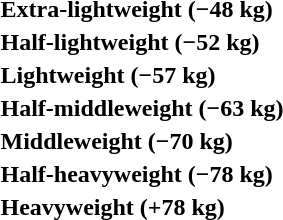<table>
<tr>
<th rowspan=2 style="text-align:left;">Extra-lightweight (−48 kg)</th>
<td rowspan=2></td>
<td rowspan=2></td>
<td></td>
</tr>
<tr>
<td></td>
</tr>
<tr>
<th rowspan=2 style="text-align:left;">Half-lightweight (−52 kg)</th>
<td rowspan=2></td>
<td rowspan=2></td>
<td></td>
</tr>
<tr>
<td></td>
</tr>
<tr>
<th rowspan=2 style="text-align:left;">Lightweight (−57 kg)</th>
<td rowspan=2></td>
<td rowspan=2></td>
<td></td>
</tr>
<tr>
<td></td>
</tr>
<tr>
<th rowspan=2 style="text-align:left;">Half-middleweight (−63 kg)</th>
<td rowspan=2></td>
<td rowspan=2></td>
<td></td>
</tr>
<tr>
<td></td>
</tr>
<tr>
<th rowspan=2 style="text-align:left;">Middleweight (−70 kg)</th>
<td rowspan=2></td>
<td rowspan=2></td>
<td></td>
</tr>
<tr>
<td></td>
</tr>
<tr>
<th rowspan=2 style="text-align:left;">Half-heavyweight (−78 kg)</th>
<td rowspan=2></td>
<td rowspan=2></td>
<td></td>
</tr>
<tr>
<td></td>
</tr>
<tr>
<th rowspan=2 style="text-align:left;">Heavyweight (+78 kg)</th>
<td rowspan=2></td>
<td rowspan=2></td>
<td></td>
</tr>
<tr>
<td></td>
</tr>
</table>
